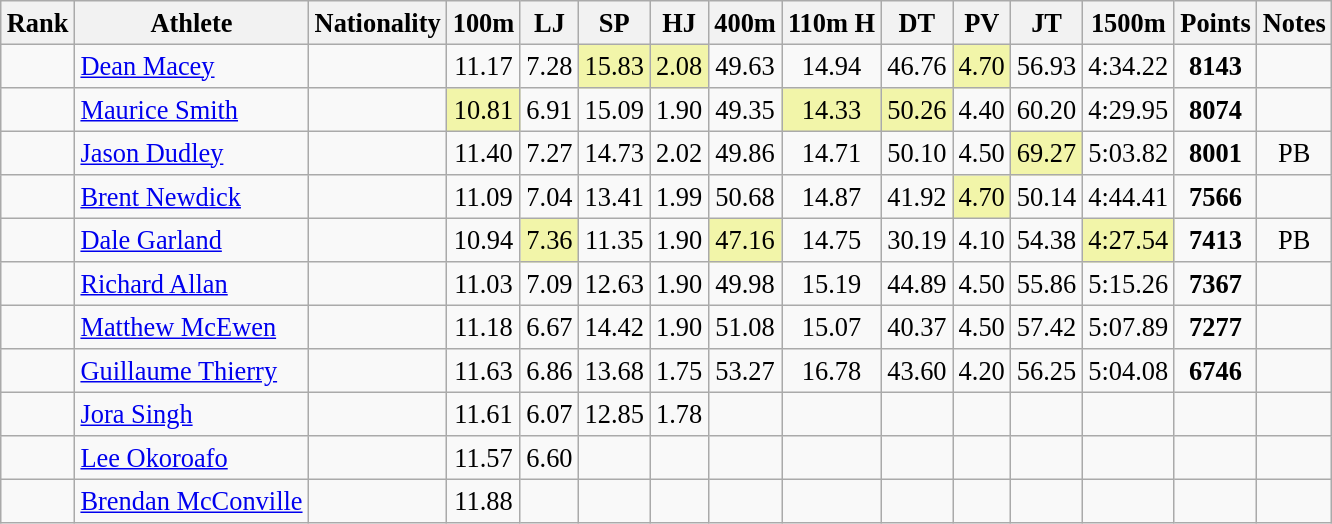<table class="wikitable sortable" style=" text-align:center; font-size:110%;">
<tr>
<th>Rank</th>
<th>Athlete</th>
<th>Nationality</th>
<th>100m</th>
<th>LJ</th>
<th>SP</th>
<th>HJ</th>
<th>400m</th>
<th>110m H</th>
<th>DT</th>
<th>PV</th>
<th>JT</th>
<th>1500m</th>
<th>Points</th>
<th>Notes</th>
</tr>
<tr>
<td></td>
<td align=left><a href='#'>Dean Macey</a></td>
<td align=left></td>
<td>11.17</td>
<td>7.28</td>
<td bgcolor=#F2F5A9>15.83</td>
<td bgcolor=#F2F5A9>2.08</td>
<td>49.63</td>
<td>14.94</td>
<td>46.76</td>
<td bgcolor=#F2F5A9>4.70</td>
<td>56.93</td>
<td>4:34.22</td>
<td><strong>8143</strong></td>
<td></td>
</tr>
<tr>
<td></td>
<td align=left><a href='#'>Maurice Smith</a></td>
<td align=left></td>
<td bgcolor=#F2F5A9>10.81</td>
<td>6.91</td>
<td>15.09</td>
<td>1.90</td>
<td>49.35</td>
<td bgcolor=#F2F5A9>14.33</td>
<td bgcolor=#F2F5A9>50.26</td>
<td>4.40</td>
<td>60.20</td>
<td>4:29.95</td>
<td><strong>8074</strong></td>
<td></td>
</tr>
<tr>
<td></td>
<td align=left><a href='#'>Jason Dudley</a></td>
<td align=left></td>
<td>11.40</td>
<td>7.27</td>
<td>14.73</td>
<td>2.02</td>
<td>49.86</td>
<td>14.71</td>
<td>50.10</td>
<td>4.50</td>
<td bgcolor=#F2F5A9>69.27</td>
<td>5:03.82</td>
<td><strong>8001</strong></td>
<td>PB</td>
</tr>
<tr>
<td></td>
<td align=left><a href='#'>Brent Newdick</a></td>
<td align=left></td>
<td>11.09</td>
<td>7.04</td>
<td>13.41</td>
<td>1.99</td>
<td>50.68</td>
<td>14.87</td>
<td>41.92</td>
<td bgcolor=#F2F5A9>4.70</td>
<td>50.14</td>
<td>4:44.41</td>
<td><strong>7566</strong></td>
<td></td>
</tr>
<tr>
<td></td>
<td align=left><a href='#'>Dale Garland</a></td>
<td align=left></td>
<td>10.94</td>
<td bgcolor=#F2F5A9>7.36</td>
<td>11.35</td>
<td>1.90</td>
<td bgcolor=#F2F5A9>47.16</td>
<td>14.75</td>
<td>30.19</td>
<td>4.10</td>
<td>54.38</td>
<td bgcolor=#F2F5A9>4:27.54</td>
<td><strong>7413</strong></td>
<td>PB</td>
</tr>
<tr>
<td></td>
<td align=left><a href='#'>Richard Allan</a></td>
<td align=left></td>
<td>11.03</td>
<td>7.09</td>
<td>12.63</td>
<td>1.90</td>
<td>49.98</td>
<td>15.19</td>
<td>44.89</td>
<td>4.50</td>
<td>55.86</td>
<td>5:15.26</td>
<td><strong>7367</strong></td>
<td></td>
</tr>
<tr>
<td></td>
<td align=left><a href='#'>Matthew McEwen</a></td>
<td align=left></td>
<td>11.18</td>
<td>6.67</td>
<td>14.42</td>
<td>1.90</td>
<td>51.08</td>
<td>15.07</td>
<td>40.37</td>
<td>4.50</td>
<td>57.42</td>
<td>5:07.89</td>
<td><strong>7277</strong></td>
<td></td>
</tr>
<tr>
<td></td>
<td align=left><a href='#'>Guillaume Thierry</a></td>
<td align=left></td>
<td>11.63</td>
<td>6.86</td>
<td>13.68</td>
<td>1.75</td>
<td>53.27</td>
<td>16.78</td>
<td>43.60</td>
<td>4.20</td>
<td>56.25</td>
<td>5:04.08</td>
<td><strong>6746</strong></td>
<td></td>
</tr>
<tr>
<td></td>
<td align=left><a href='#'>Jora Singh</a></td>
<td align=left></td>
<td>11.61</td>
<td>6.07</td>
<td>12.85</td>
<td>1.78</td>
<td></td>
<td></td>
<td></td>
<td></td>
<td></td>
<td></td>
<td><strong></strong></td>
<td></td>
</tr>
<tr>
<td></td>
<td align=left><a href='#'>Lee Okoroafo</a></td>
<td align=left></td>
<td>11.57</td>
<td>6.60</td>
<td></td>
<td></td>
<td></td>
<td></td>
<td></td>
<td></td>
<td></td>
<td></td>
<td><strong></strong></td>
<td></td>
</tr>
<tr>
<td></td>
<td align=left><a href='#'>Brendan McConville</a></td>
<td align=left></td>
<td>11.88</td>
<td></td>
<td></td>
<td></td>
<td></td>
<td></td>
<td></td>
<td></td>
<td></td>
<td></td>
<td><strong></strong></td>
<td></td>
</tr>
</table>
